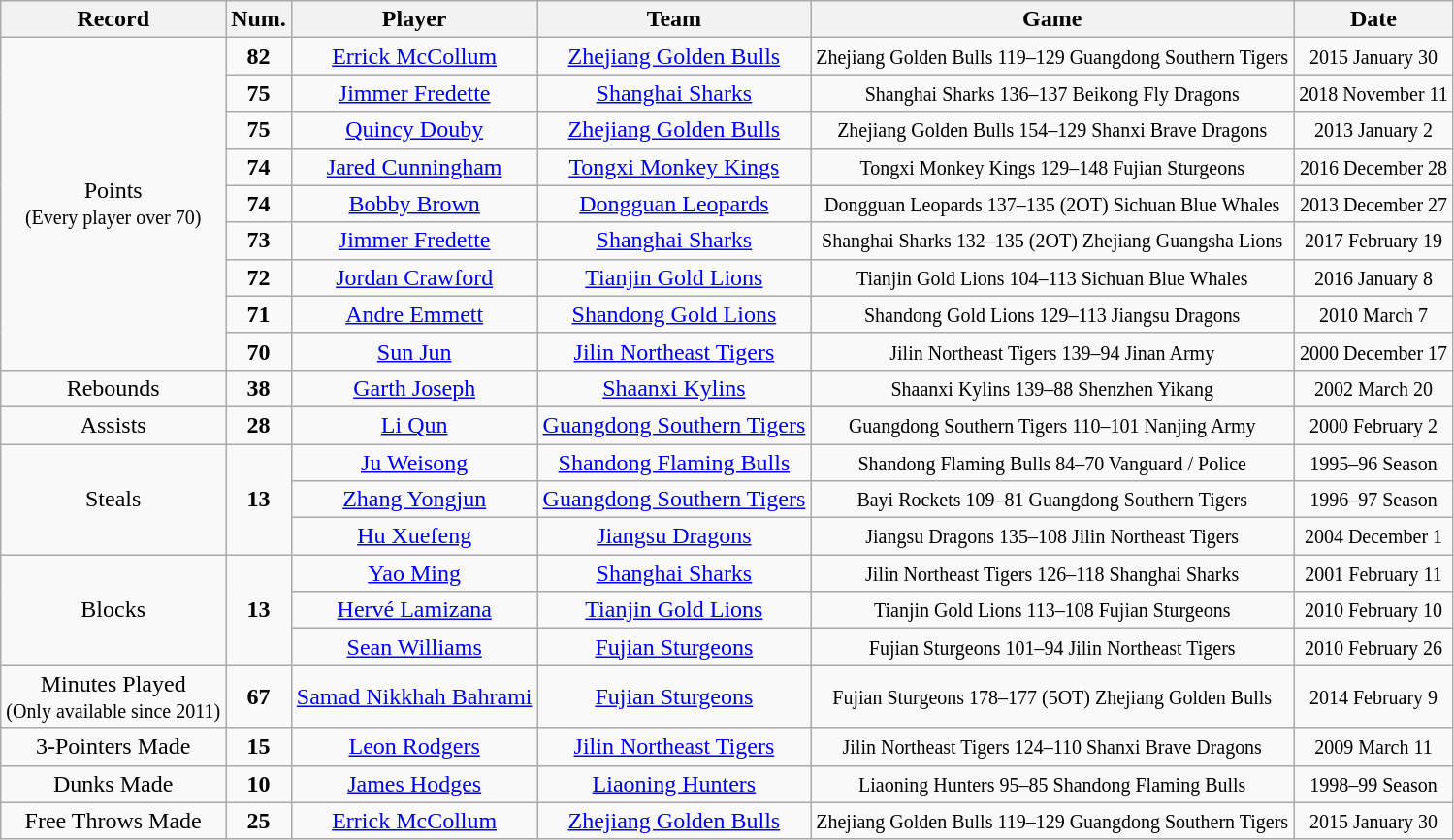<table class="wikitable" style="text-align:center;">
<tr>
<th>Record</th>
<th>Num.</th>
<th>Player</th>
<th>Team</th>
<th>Game</th>
<th>Date</th>
</tr>
<tr>
<td rowspan=9>Points<br><small>(Every player over 70)</small></td>
<td><strong>82</strong></td>
<td> <a href='#'>Errick McCollum</a></td>
<td><a href='#'>Zhejiang Golden Bulls</a></td>
<td><small>Zhejiang Golden Bulls 119–129 Guangdong Southern Tigers</small></td>
<td><small>2015 January 30</small></td>
</tr>
<tr>
<td><strong>75</strong></td>
<td> <a href='#'>Jimmer Fredette</a></td>
<td><a href='#'>Shanghai Sharks</a></td>
<td><small>Shanghai Sharks 136–137 Beikong Fly Dragons</small></td>
<td><small>2018 November 11</small></td>
</tr>
<tr>
<td><strong>75</strong></td>
<td> <a href='#'>Quincy Douby</a></td>
<td><a href='#'>Zhejiang Golden Bulls</a></td>
<td><small>Zhejiang Golden Bulls 154–129 Shanxi Brave Dragons</small></td>
<td><small>2013 January 2</small></td>
</tr>
<tr>
<td><strong>74</strong></td>
<td> <a href='#'>Jared Cunningham</a></td>
<td><a href='#'>Tongxi Monkey Kings</a></td>
<td><small>Tongxi Monkey Kings 129–148 Fujian Sturgeons</small></td>
<td><small>2016 December 28</small></td>
</tr>
<tr>
<td><strong>74</strong></td>
<td> <a href='#'>Bobby Brown</a></td>
<td><a href='#'>Dongguan Leopards</a></td>
<td><small>Dongguan Leopards 137–135 (2OT) Sichuan Blue Whales</small></td>
<td><small>2013 December 27</small></td>
</tr>
<tr>
<td><strong>73</strong></td>
<td> <a href='#'>Jimmer Fredette</a></td>
<td><a href='#'>Shanghai Sharks</a></td>
<td><small>Shanghai Sharks 132–135 (2OT) Zhejiang Guangsha Lions</small></td>
<td><small>2017 February 19</small></td>
</tr>
<tr>
<td><strong>72</strong></td>
<td> <a href='#'>Jordan Crawford</a></td>
<td><a href='#'>Tianjin Gold Lions</a></td>
<td><small>Tianjin Gold Lions 104–113 Sichuan Blue Whales</small></td>
<td><small>2016 January 8</small></td>
</tr>
<tr>
<td><strong>71</strong></td>
<td> <a href='#'>Andre Emmett</a></td>
<td><a href='#'>Shandong Gold Lions</a></td>
<td><small>Shandong Gold Lions 129–113 Jiangsu Dragons</small></td>
<td><small>2010 March 7</small></td>
</tr>
<tr>
<td><strong>70</strong></td>
<td> <a href='#'>Sun Jun</a></td>
<td><a href='#'>Jilin Northeast Tigers</a></td>
<td><small>Jilin Northeast Tigers 139–94 Jinan Army</small></td>
<td><small>2000 December 17</small></td>
</tr>
<tr>
<td>Rebounds</td>
<td><strong>38</strong></td>
<td> <a href='#'>Garth Joseph</a></td>
<td><a href='#'>Shaanxi Kylins</a></td>
<td><small>Shaanxi Kylins 139–88 Shenzhen Yikang</small></td>
<td><small>2002 March 20</small></td>
</tr>
<tr>
<td>Assists</td>
<td><strong>28</strong></td>
<td> <a href='#'>Li Qun</a></td>
<td><a href='#'>Guangdong Southern Tigers</a></td>
<td><small>Guangdong Southern Tigers 110–101 Nanjing Army</small></td>
<td><small>2000 February 2</small></td>
</tr>
<tr>
<td rowspan=3>Steals</td>
<td rowspan=3><strong>13</strong></td>
<td> <a href='#'>Ju Weisong</a></td>
<td><a href='#'>Shandong Flaming Bulls</a></td>
<td><small>Shandong Flaming Bulls 84–70 Vanguard / Police</small></td>
<td><small>1995–96 Season</small></td>
</tr>
<tr>
<td> <a href='#'>Zhang Yongjun</a></td>
<td><a href='#'>Guangdong Southern Tigers</a></td>
<td><small>Bayi Rockets 109–81 Guangdong Southern Tigers</small></td>
<td><small>1996–97 Season</small></td>
</tr>
<tr>
<td> <a href='#'>Hu Xuefeng</a></td>
<td><a href='#'>Jiangsu Dragons</a></td>
<td><small>Jiangsu Dragons 135–108 Jilin Northeast Tigers</small></td>
<td><small>2004 December 1</small></td>
</tr>
<tr>
<td rowspan=3>Blocks</td>
<td rowspan=3><strong>13</strong></td>
<td> <a href='#'>Yao Ming</a></td>
<td><a href='#'>Shanghai Sharks</a></td>
<td><small>Jilin Northeast Tigers 126–118 Shanghai Sharks</small></td>
<td><small>2001 February 11</small></td>
</tr>
<tr>
<td> <a href='#'>Hervé Lamizana</a></td>
<td><a href='#'>Tianjin Gold Lions</a></td>
<td><small>Tianjin Gold Lions 113–108 Fujian Sturgeons</small></td>
<td><small>2010 February 10</small></td>
</tr>
<tr>
<td> <a href='#'>Sean Williams</a></td>
<td><a href='#'>Fujian Sturgeons</a></td>
<td><small>Fujian Sturgeons 101–94 Jilin Northeast Tigers</small></td>
<td><small>2010 February 26</small></td>
</tr>
<tr>
<td>Minutes Played<br><small>(Only available since 2011)</small></td>
<td><strong>67</strong></td>
<td> <a href='#'>Samad Nikkhah Bahrami</a></td>
<td><a href='#'>Fujian Sturgeons</a></td>
<td><small>Fujian Sturgeons 178–177 (5OT) Zhejiang Golden Bulls</small></td>
<td><small>2014 February 9</small></td>
</tr>
<tr>
<td>3-Pointers Made</td>
<td><strong>15</strong></td>
<td> <a href='#'>Leon Rodgers</a></td>
<td><a href='#'>Jilin Northeast Tigers</a></td>
<td><small>Jilin Northeast Tigers 124–110 Shanxi Brave Dragons</small></td>
<td><small>2009 March 11</small></td>
</tr>
<tr>
<td>Dunks Made</td>
<td><strong>10</strong></td>
<td> <a href='#'>James Hodges</a></td>
<td><a href='#'>Liaoning Hunters</a></td>
<td><small>Liaoning Hunters 95–85 Shandong Flaming Bulls</small></td>
<td><small>1998–99 Season</small></td>
</tr>
<tr>
<td>Free Throws Made</td>
<td><strong>25</strong></td>
<td> <a href='#'>Errick McCollum</a></td>
<td><a href='#'>Zhejiang Golden Bulls</a></td>
<td><small>Zhejiang Golden Bulls 119–129 Guangdong Southern Tigers</small></td>
<td><small>2015 January 30</small></td>
</tr>
</table>
